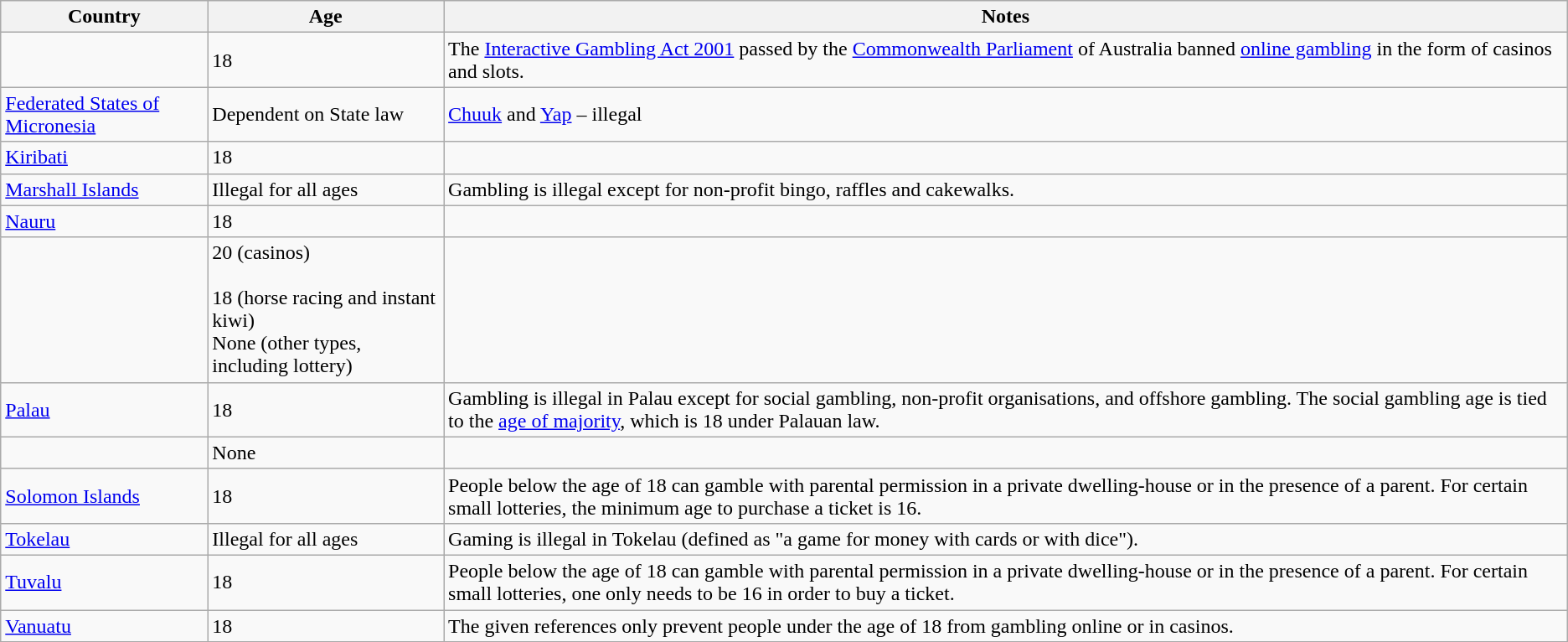<table class="wikitable sortable">
<tr>
<th data-sort-type="letter">Country</th>
<th data-sort-type="number">Age</th>
<th class="unsortable">Notes</th>
</tr>
<tr>
<td></td>
<td>18</td>
<td>The <a href='#'>Interactive Gambling Act 2001</a> passed by the <a href='#'>Commonwealth Parliament</a> of Australia banned <a href='#'>online gambling</a> in the form of casinos and slots.</td>
</tr>
<tr>
<td> <a href='#'>Federated States of Micronesia</a></td>
<td data-sort-value="10">Dependent on State law</td>
<td> <a href='#'>Chuuk</a> and  <a href='#'>Yap</a> – illegal</td>
</tr>
<tr>
<td> <a href='#'>Kiribati</a></td>
<td>18</td>
<td></td>
</tr>
<tr>
<td> <a href='#'>Marshall Islands</a></td>
<td data-sort-value="99">Illegal for all ages</td>
<td>Gambling is illegal except for non-profit bingo, raffles and cakewalks.</td>
</tr>
<tr>
<td> <a href='#'>Nauru</a></td>
<td>18</td>
<td></td>
</tr>
<tr>
<td></td>
<td>20 (casinos)<br><br>18 (horse racing and instant kiwi)<br>
None (other types, including lottery)</td>
<td></td>
</tr>
<tr>
<td> <a href='#'>Palau</a></td>
<td>18</td>
<td>Gambling is illegal in Palau except for social gambling, non-profit organisations, and offshore gambling. The social gambling age is tied to the <a href='#'>age of majority</a>, which is 18 under Palauan law.</td>
</tr>
<tr>
<td></td>
<td data-sort-value="0">None</td>
<td></td>
</tr>
<tr>
<td> <a href='#'>Solomon Islands</a></td>
<td>18</td>
<td>People below the age of 18 can gamble with parental permission in a private dwelling-house or in the presence of a parent. For certain small lotteries, the minimum age to purchase a ticket is 16.</td>
</tr>
<tr>
<td> <a href='#'>Tokelau</a></td>
<td data-sort-value="99">Illegal for all ages</td>
<td>Gaming is illegal in Tokelau (defined as "a game for money with cards or with dice").</td>
</tr>
<tr>
<td> <a href='#'>Tuvalu</a></td>
<td>18</td>
<td>People below the age of 18 can gamble with parental permission in a private dwelling-house or in the presence of a parent. For certain small lotteries, one only needs to be 16 in order to buy a ticket.</td>
</tr>
<tr>
<td> <a href='#'>Vanuatu</a></td>
<td>18</td>
<td>The given references only prevent people under the age of 18 from gambling online or in casinos.</td>
</tr>
</table>
